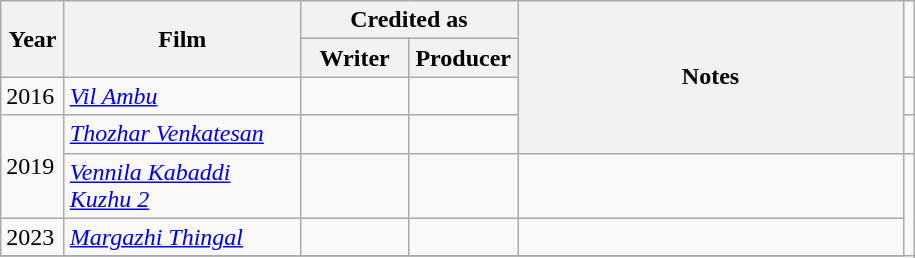<table class="wikitable sortable">
<tr>
<th rowspan="2" style="width:35px;">Year</th>
<th rowspan="2" style="width:150px;">Film</th>
<th colspan="2">Credited as</th>
<th rowspan="4"  style="text-align:center; width:250px;" class="unsortable">Notes</th>
</tr>
<tr>
<th width=65>Writer</th>
<th width=65>Producer</th>
</tr>
<tr>
<td>2016</td>
<td><em><a href='#'>Vil Ambu</a></em></td>
<td style="text-align:center;"></td>
<td style="text-align:center;"></td>
<td></td>
</tr>
<tr>
<td rowspan="2">2019</td>
<td><em><a href='#'>Thozhar Venkatesan</a></em></td>
<td style="text-align:center;"></td>
<td></td>
<td></td>
</tr>
<tr>
<td><em><a href='#'>Vennila Kabaddi Kuzhu 2</a></em></td>
<td style="text-align:center;"></td>
<td style="text-align:center;"></td>
<td></td>
</tr>
<tr>
<td>2023</td>
<td><em><a href='#'>Margazhi Thingal</a></em></td>
<td style="text-align:center;"></td>
<td style="text-align:center;"></td>
<td></td>
</tr>
<tr>
</tr>
</table>
